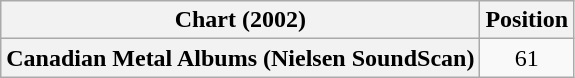<table class="wikitable plainrowheaders" style="text-align:center">
<tr>
<th scope="col">Chart (2002)</th>
<th scope="col">Position</th>
</tr>
<tr>
<th scope="row">Canadian Metal Albums (Nielsen SoundScan)</th>
<td>61</td>
</tr>
</table>
